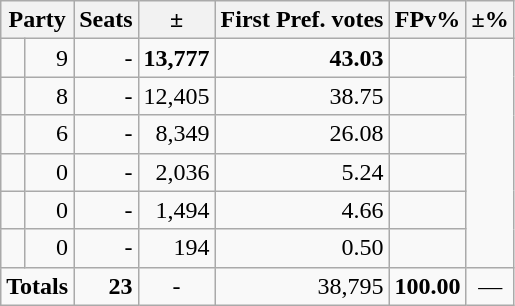<table class="wikitable sortable" border="1">
<tr>
<th colspan=2 align=center>Party</th>
<th valign=top>Seats</th>
<th valign=top>±</th>
<th valign=top>First Pref. votes</th>
<th valign=top>FPv%</th>
<th valign=top>±%</th>
</tr>
<tr>
<td></td>
<td align=right>9</td>
<td align=right>-</td>
<td align=right><strong>13,777</strong></td>
<td align=right><strong>43.03</strong></td>
<td align=right></td>
</tr>
<tr>
<td></td>
<td align=right>8</td>
<td align=right>-</td>
<td align=right>12,405</td>
<td align=right>38.75</td>
<td align=right></td>
</tr>
<tr>
<td></td>
<td align=right>6</td>
<td align=right>-</td>
<td align=right>8,349</td>
<td align=right>26.08</td>
<td align=right></td>
</tr>
<tr>
<td></td>
<td align=right>0</td>
<td align=right>-</td>
<td align=right>2,036</td>
<td align=right>5.24</td>
<td align=right></td>
</tr>
<tr>
<td></td>
<td align=right>0</td>
<td align=right>-</td>
<td align=right>1,494</td>
<td align=right>4.66</td>
<td align=right></td>
</tr>
<tr>
<td></td>
<td align=right>0</td>
<td align=right>-</td>
<td align=right>194</td>
<td align=right>0.50</td>
<td align=right></td>
</tr>
<tr>
<td colspan=2 align=center><strong>Totals</strong></td>
<td align=right><strong>23</strong></td>
<td align=center>-</td>
<td align=right>38,795</td>
<td align=center><strong>100.00</strong></td>
<td align=center>—</td>
</tr>
</table>
